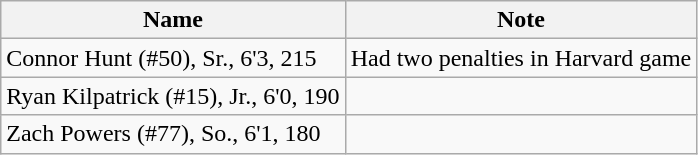<table class="wikitable">
<tr>
<th>Name</th>
<th>Note</th>
</tr>
<tr>
<td>Connor Hunt (#50), Sr., 6'3, 215</td>
<td>Had two penalties in Harvard game</td>
</tr>
<tr>
<td>Ryan Kilpatrick (#15), Jr., 6'0, 190</td>
<td></td>
</tr>
<tr>
<td>Zach Powers (#77), So., 6'1, 180</td>
<td></td>
</tr>
</table>
